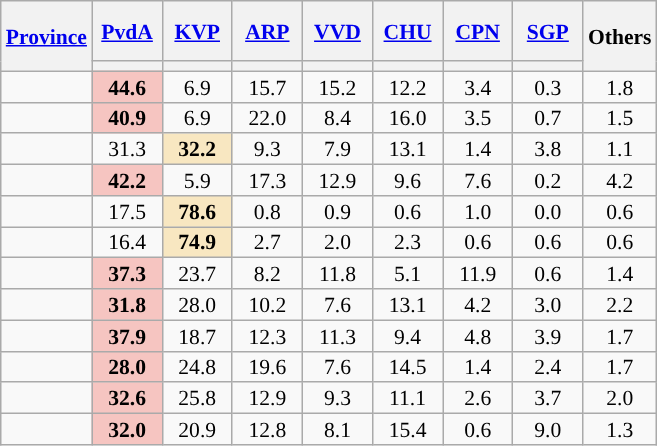<table class="wikitable sortable" style="text-align:center;font-size:90%;line-height:14px">
<tr style="height:40px;">
<th rowspan="2"><a href='#'>Province</a></th>
<th style="width:40px;"><a href='#'>PvdA</a></th>
<th style="width:40px;"><a href='#'>KVP</a></th>
<th style="width:40px;"><a href='#'>ARP</a></th>
<th style="width:40px;"><a href='#'>VVD</a></th>
<th style="width:40px;"><a href='#'>CHU</a></th>
<th style="width:40px;"><a href='#'>CPN</a></th>
<th style="width:40px;"><a href='#'>SGP</a></th>
<th style="width:40px;" rowspan="2">Others</th>
</tr>
<tr>
<th style="background:"></th>
<th style="background:"></th>
<th style="background:"></th>
<th style="background:"></th>
<th style="background:"></th>
<th style="background:"></th>
<th style="background:"></th>
</tr>
<tr>
<td align="left"></td>
<td style="background:#F6C5C1;"><strong>44.6</strong></td>
<td>6.9</td>
<td>15.7</td>
<td>15.2</td>
<td>12.2</td>
<td>3.4</td>
<td>0.3</td>
<td>1.8</td>
</tr>
<tr>
<td align="left"></td>
<td style="background:#F6C5C1;"><strong>40.9</strong></td>
<td>6.9</td>
<td>22.0</td>
<td>8.4</td>
<td>16.0</td>
<td>3.5</td>
<td>0.7</td>
<td>1.5</td>
</tr>
<tr>
<td align="left"></td>
<td>31.3</td>
<td style="background:#f8e7c1;"><strong>32.2</strong></td>
<td>9.3</td>
<td>7.9</td>
<td>13.1</td>
<td>1.4</td>
<td>3.8</td>
<td>1.1</td>
</tr>
<tr>
<td align="left"></td>
<td style="background:#F6C5C1;"><strong>42.2</strong></td>
<td>5.9</td>
<td>17.3</td>
<td>12.9</td>
<td>9.6</td>
<td>7.6</td>
<td>0.2</td>
<td>4.2</td>
</tr>
<tr>
<td align="left"></td>
<td>17.5</td>
<td style="background:#f8e7c1;"><strong>78.6</strong></td>
<td>0.8</td>
<td>0.9</td>
<td>0.6</td>
<td>1.0</td>
<td>0.0</td>
<td>0.6</td>
</tr>
<tr>
<td align="left"></td>
<td>16.4</td>
<td style="background:#f8e7c1;"><strong>74.9</strong></td>
<td>2.7</td>
<td>2.0</td>
<td>2.3</td>
<td>0.6</td>
<td>0.6</td>
<td>0.6</td>
</tr>
<tr>
<td align="left"></td>
<td style="background:#F6C5C1;"><strong>37.3</strong></td>
<td>23.7</td>
<td>8.2</td>
<td>11.8</td>
<td>5.1</td>
<td>11.9</td>
<td>0.6</td>
<td>1.4</td>
</tr>
<tr>
<td align="left"></td>
<td style="background:#F6C5C1;"><strong>31.8</strong></td>
<td>28.0</td>
<td>10.2</td>
<td>7.6</td>
<td>13.1</td>
<td>4.2</td>
<td>3.0</td>
<td>2.2</td>
</tr>
<tr>
<td align="left"></td>
<td style="background:#F6C5C1;"><strong>37.9</strong></td>
<td>18.7</td>
<td>12.3</td>
<td>11.3</td>
<td>9.4</td>
<td>4.8</td>
<td>3.9</td>
<td>1.7</td>
</tr>
<tr>
<td align="left"></td>
<td style="background:#F6C5C1;"><strong>28.0</strong></td>
<td>24.8</td>
<td>19.6</td>
<td>7.6</td>
<td>14.5</td>
<td>1.4</td>
<td>2.4</td>
<td>1.7</td>
</tr>
<tr>
<td align="left"></td>
<td style="background:#F6C5C1;"><strong>32.6</strong></td>
<td>25.8</td>
<td>12.9</td>
<td>9.3</td>
<td>11.1</td>
<td>2.6</td>
<td>3.7</td>
<td>2.0</td>
</tr>
<tr>
<td align="left"></td>
<td style="background:#F6C5C1;"><strong>32.0</strong></td>
<td>20.9</td>
<td>12.8</td>
<td>8.1</td>
<td>15.4</td>
<td>0.6</td>
<td>9.0</td>
<td>1.3</td>
</tr>
</table>
